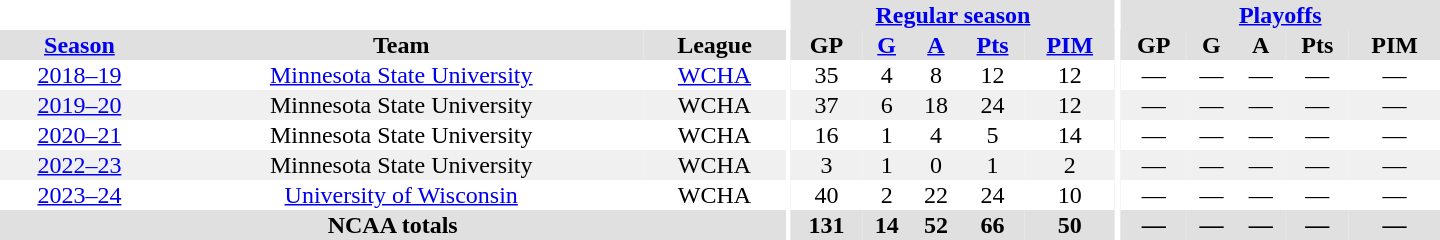<table border="0" cellpadding="1" cellspacing="0" style="text-align:center; width:60em">
<tr bgcolor="#e0e0e0">
<th colspan="3" bgcolor="#ffffff"></th>
<th rowspan="97" bgcolor="#ffffff"></th>
<th colspan="5"><a href='#'>Regular season</a></th>
<th rowspan="97" bgcolor="#ffffff"></th>
<th colspan="5"><a href='#'>Playoffs</a></th>
</tr>
<tr bgcolor="#e0e0e0">
<th><a href='#'>Season</a></th>
<th>Team</th>
<th>League</th>
<th>GP</th>
<th><a href='#'>G</a></th>
<th><a href='#'>A</a></th>
<th><a href='#'>Pts</a></th>
<th><a href='#'>PIM</a></th>
<th>GP</th>
<th>G</th>
<th>A</th>
<th>Pts</th>
<th>PIM</th>
</tr>
<tr>
<td><a href='#'>2018–19</a></td>
<td><a href='#'>Minnesota State University</a></td>
<td><a href='#'>WCHA</a></td>
<td>35</td>
<td>4</td>
<td>8</td>
<td>12</td>
<td>12</td>
<td>—</td>
<td>—</td>
<td>—</td>
<td>—</td>
<td>—</td>
</tr>
<tr bgcolor="#f0f0f0">
<td><a href='#'>2019–20</a></td>
<td>Minnesota State University</td>
<td>WCHA</td>
<td>37</td>
<td>6</td>
<td>18</td>
<td>24</td>
<td>12</td>
<td>—</td>
<td>—</td>
<td>—</td>
<td>—</td>
<td>—</td>
</tr>
<tr>
<td><a href='#'>2020–21</a></td>
<td>Minnesota State University</td>
<td>WCHA</td>
<td>16</td>
<td>1</td>
<td>4</td>
<td>5</td>
<td>14</td>
<td>—</td>
<td>—</td>
<td>—</td>
<td>—</td>
<td>—</td>
</tr>
<tr bgcolor="#f0f0f0">
<td><a href='#'>2022–23</a></td>
<td>Minnesota State University</td>
<td>WCHA</td>
<td>3</td>
<td>1</td>
<td>0</td>
<td>1</td>
<td>2</td>
<td>—</td>
<td>—</td>
<td>—</td>
<td>—</td>
<td>—</td>
</tr>
<tr>
<td><a href='#'>2023–24</a></td>
<td><a href='#'>University of Wisconsin</a></td>
<td>WCHA</td>
<td>40</td>
<td>2</td>
<td>22</td>
<td>24</td>
<td>10</td>
<td>—</td>
<td>—</td>
<td>—</td>
<td>—</td>
<td>—</td>
</tr>
<tr bgcolor="#e0e0e0">
<th colspan="3">NCAA totals</th>
<th>131</th>
<th>14</th>
<th>52</th>
<th>66</th>
<th>50</th>
<th>—</th>
<th>—</th>
<th>—</th>
<th>—</th>
<th>—</th>
</tr>
</table>
